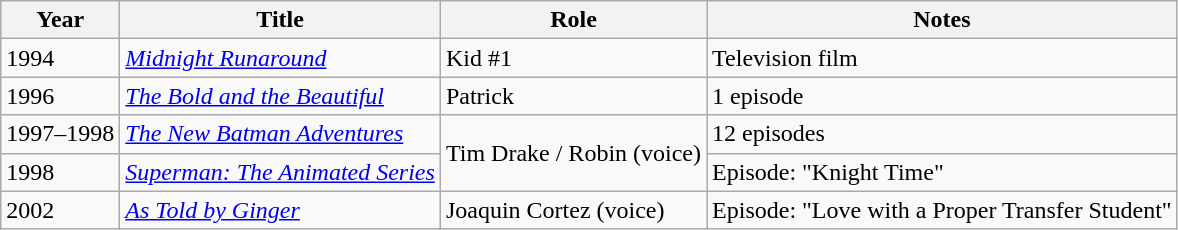<table class="wikitable sortable">
<tr>
<th>Year</th>
<th>Title</th>
<th>Role</th>
<th>Notes</th>
</tr>
<tr>
<td>1994</td>
<td><em><a href='#'>Midnight Runaround</a></em></td>
<td>Kid #1</td>
<td>Television film</td>
</tr>
<tr>
<td>1996</td>
<td><em><a href='#'>The Bold and the Beautiful</a></em></td>
<td>Patrick</td>
<td>1 episode</td>
</tr>
<tr>
<td>1997–1998</td>
<td><em><a href='#'>The New Batman Adventures</a></em></td>
<td rowspan="2">Tim Drake / Robin (voice)</td>
<td>12 episodes</td>
</tr>
<tr>
<td>1998</td>
<td><em><a href='#'>Superman: The Animated Series</a></em></td>
<td>Episode: "Knight Time"</td>
</tr>
<tr>
<td>2002</td>
<td><em><a href='#'>As Told by Ginger</a></em></td>
<td>Joaquin Cortez (voice)</td>
<td>Episode: "Love with a Proper Transfer Student"</td>
</tr>
</table>
